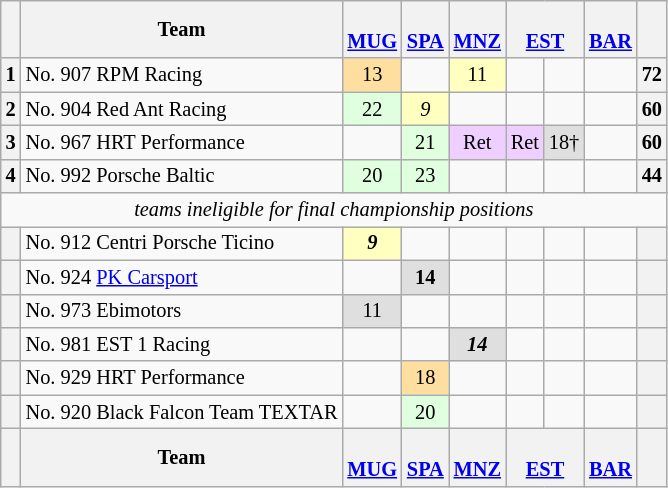<table align=left| class="wikitable" style="font-size: 85%; text-align: center;">
<tr valign="top">
<th valign=middle></th>
<th valign=middle>Team</th>
<th><br><a href='#'>MUG</a></th>
<th><br><a href='#'>SPA</a></th>
<th><br><a href='#'>MNZ</a></th>
<th colspan=2><br><a href='#'>EST</a></th>
<th><br><a href='#'>BAR</a></th>
<th valign=middle>  </th>
</tr>
<tr>
<th>1</th>
<td align=left> No. 907 RPM Racing</td>
<td style="background:#FFDF9F;">13</td>
<td></td>
<td style="background:#FFFFBF;">11</td>
<td></td>
<td></td>
<td></td>
<th>72</th>
</tr>
<tr>
<th>2</th>
<td align=left> No. 904 Red Ant Racing</td>
<td style="background:#DFFFDF;">22</td>
<td style="background:#FFFFBF;"><em>9</em></td>
<td></td>
<td></td>
<td></td>
<td></td>
<th>60</th>
</tr>
<tr>
<th>3</th>
<td align=left> No. 967 HRT Performance</td>
<td></td>
<td style="background:#DFFFDF;">21</td>
<td style="background:#EFCFFF;">Ret</td>
<td style="background:#EFCFFF;">Ret</td>
<td style="background:#DFDFDF;">18†</td>
<td></td>
<th>60</th>
</tr>
<tr>
<th>4</th>
<td align=left> No. 992 Porsche Baltic</td>
<td style="background:#DFFFDF;">20</td>
<td style="background:#DFFFDF;">23</td>
<td></td>
<td></td>
<td></td>
<td></td>
<th>44</th>
</tr>
<tr>
<td colspan="10"><em>teams ineligible for final championship positions</em></td>
</tr>
<tr>
<th></th>
<td align=left> No. 912 Centri Porsche Ticino</td>
<td style="background:#FFFFBF;"><strong><em>9</em></strong></td>
<td></td>
<td></td>
<td></td>
<td></td>
<td></td>
<th></th>
</tr>
<tr>
<th></th>
<td align=left> No. 924 <a href='#'>PK Carsport</a></td>
<td></td>
<td style="background:#DFDFDF;"><strong>14</strong></td>
<td></td>
<td></td>
<td></td>
<td></td>
<th></th>
</tr>
<tr>
<th></th>
<td align=left> No. 973 Ebimotors</td>
<td style="background:#DFDFDF;">11</td>
<td></td>
<td></td>
<td></td>
<td></td>
<td></td>
<th></th>
</tr>
<tr>
<th></th>
<td align=left> No. 981 EST 1 Racing</td>
<td></td>
<td></td>
<td style="background:#DFDFDF;"><strong><em>14</em></strong></td>
<td></td>
<td></td>
<td></td>
<th></th>
</tr>
<tr>
<th></th>
<td align=left> No. 929 HRT Performance</td>
<td></td>
<td style="background:#FFDF9F;">18</td>
<td></td>
<td></td>
<td></td>
<td></td>
<th></th>
</tr>
<tr>
<th></th>
<td align=left> No. 920 Black Falcon Team TEXTAR</td>
<td></td>
<td style="background:#DFFFDF;">20</td>
<td></td>
<td></td>
<td></td>
<td></td>
<th></th>
</tr>
<tr>
<th valign=middle></th>
<th valign=middle>Team</th>
<th><br><a href='#'>MUG</a></th>
<th><br><a href='#'>SPA</a></th>
<th><br><a href='#'>MNZ</a></th>
<th colspan=2><br><a href='#'>EST</a></th>
<th><br><a href='#'>BAR</a></th>
<th valign=middle>  </th>
</tr>
</table>
